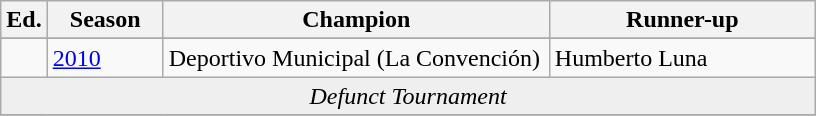<table class="wikitable">
<tr>
<th width=px>Ed.</th>
<th width="70">Season</th>
<th width="250">Champion</th>
<th width="170">Runner-up</th>
</tr>
<tr>
</tr>
<tr>
<td></td>
<td><a href='#'>2010</a></td>
<td>Deportivo Municipal (La Convención)</td>
<td>Humberto Luna</td>
</tr>
<tr bgcolor=#efefef>
<td colspan="4" style="text-align:center;"><em>Defunct Tournament</em></td>
</tr>
<tr>
</tr>
</table>
